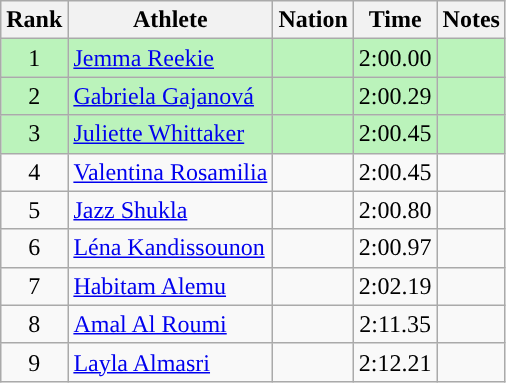<table class="wikitable sortable" style="text-align:center;">
<tr>
<th>Rank</th>
<th>Athlete</th>
<th>Nation</th>
<th>Time</th>
<th>Notes</th>
</tr>
<tr bgcolor=bbf3bb>
<td>1</td>
<td align=left><a href='#'>Jemma Reekie</a></td>
<td align=left></td>
<td>2:00.00</td>
<td></td>
</tr>
<tr bgcolor=bbf3bb>
<td>2</td>
<td align=left><a href='#'>Gabriela Gajanová</a></td>
<td align=left></td>
<td>2:00.29</td>
<td></td>
</tr>
<tr bgcolor=bbf3bb>
<td>3</td>
<td align=left><a href='#'>Juliette Whittaker</a></td>
<td align=left></td>
<td>2:00.45</td>
<td></td>
</tr>
<tr>
<td>4</td>
<td align=left><a href='#'>Valentina Rosamilia</a></td>
<td align=left></td>
<td>2:00.45</td>
<td></td>
</tr>
<tr>
<td>5</td>
<td align=left><a href='#'>Jazz Shukla</a></td>
<td align=left></td>
<td>2:00.80</td>
<td></td>
</tr>
<tr>
<td>6</td>
<td align=left><a href='#'>Léna Kandissounon</a></td>
<td align=left></td>
<td>2:00.97</td>
<td></td>
</tr>
<tr>
<td>7</td>
<td align=left><a href='#'>Habitam Alemu</a></td>
<td align=left></td>
<td>2:02.19</td>
<td></td>
</tr>
<tr>
<td>8</td>
<td align=left><a href='#'>Amal Al Roumi</a></td>
<td align=left></td>
<td>2:11.35</td>
<td></td>
</tr>
<tr>
<td>9</td>
<td align=left><a href='#'>Layla Almasri</a></td>
<td align=left></td>
<td>2:12.21</td>
<td></td>
</tr>
</table>
